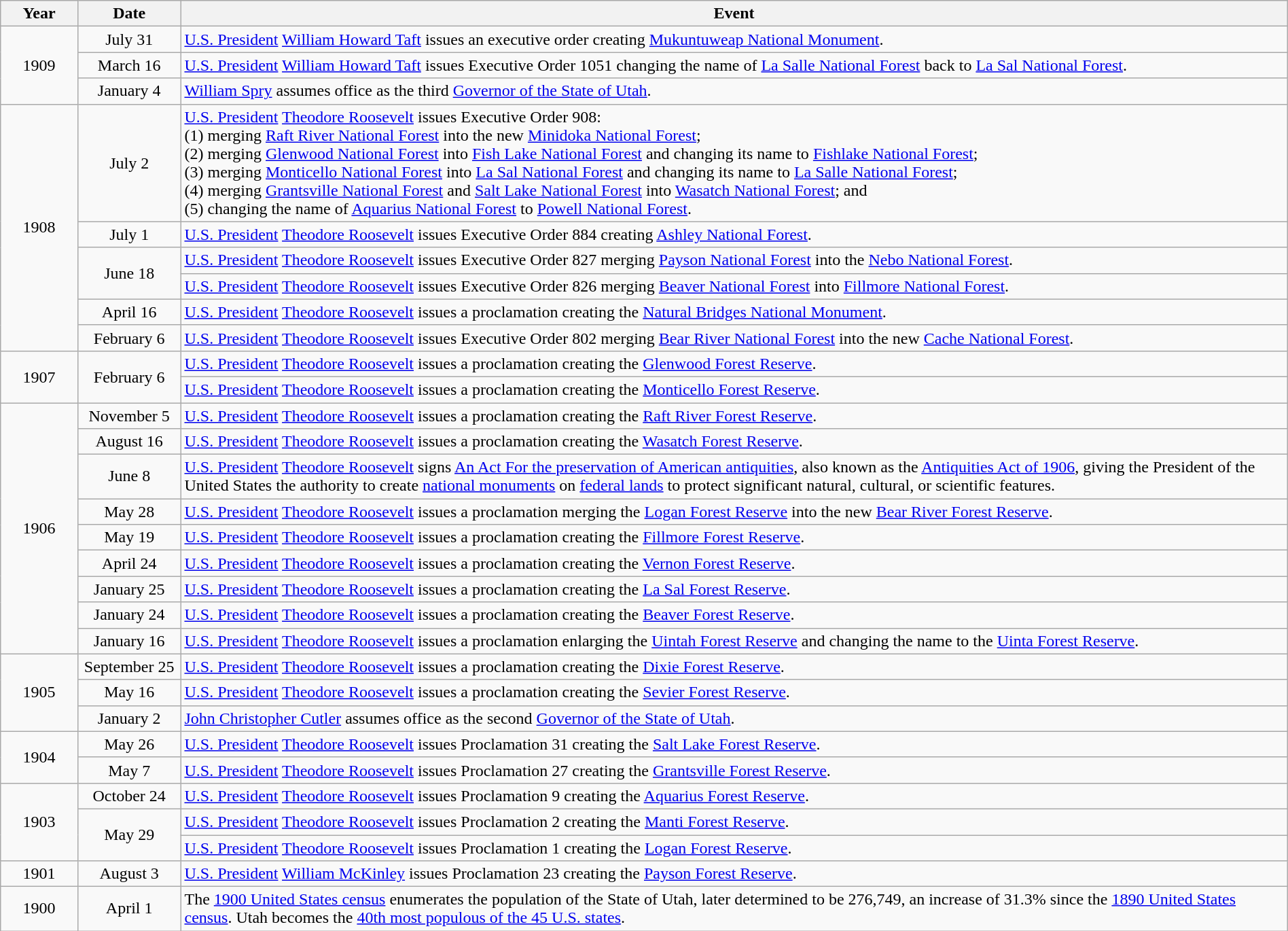<table class="wikitable" style="width:100%;">
<tr>
<th style="width:6%">Year</th>
<th style="width:8%">Date</th>
<th style="width:86%">Event</th>
</tr>
<tr>
<td align=center rowspan=3>1909</td>
<td align=center>July 31</td>
<td><a href='#'>U.S. President</a> <a href='#'>William Howard Taft</a> issues an executive order creating <a href='#'>Mukuntuweap National Monument</a>.</td>
</tr>
<tr>
<td align=center>March 16</td>
<td><a href='#'>U.S. President</a> <a href='#'>William Howard Taft</a> issues Executive Order 1051 changing the name of <a href='#'>La Salle National Forest</a> back to <a href='#'>La Sal National Forest</a>.</td>
</tr>
<tr>
<td align=center>January 4</td>
<td><a href='#'>William Spry</a> assumes office as the third <a href='#'>Governor of the State of Utah</a>.</td>
</tr>
<tr>
<td align=center rowspan=6>1908</td>
<td align=center>July 2</td>
<td><a href='#'>U.S. President</a> <a href='#'>Theodore Roosevelt</a> issues Executive Order 908:<br>(1) merging <a href='#'>Raft River National Forest</a> into the new <a href='#'>Minidoka National Forest</a>;<br>(2) merging <a href='#'>Glenwood National Forest</a> into <a href='#'>Fish Lake National Forest</a> and changing its name to <a href='#'>Fishlake National Forest</a>;<br>(3) merging <a href='#'>Monticello National Forest</a> into <a href='#'>La Sal National Forest</a> and changing its name to <a href='#'>La Salle National Forest</a>;<br>(4) merging <a href='#'>Grantsville National Forest</a> and <a href='#'>Salt Lake National Forest</a> into <a href='#'>Wasatch National Forest</a>; and<br>(5) changing the name of <a href='#'>Aquarius National Forest</a> to <a href='#'>Powell National Forest</a>.</td>
</tr>
<tr>
<td align=center>July 1</td>
<td><a href='#'>U.S. President</a> <a href='#'>Theodore Roosevelt</a> issues Executive Order 884 creating <a href='#'>Ashley National Forest</a>.</td>
</tr>
<tr>
<td align=center rowspan=2>June 18</td>
<td><a href='#'>U.S. President</a> <a href='#'>Theodore Roosevelt</a> issues Executive Order 827 merging <a href='#'>Payson National Forest</a> into the <a href='#'>Nebo National Forest</a>.</td>
</tr>
<tr>
<td><a href='#'>U.S. President</a> <a href='#'>Theodore Roosevelt</a> issues Executive Order 826 merging <a href='#'>Beaver National Forest</a> into <a href='#'>Fillmore National Forest</a>.</td>
</tr>
<tr>
<td align=center>April 16</td>
<td><a href='#'>U.S. President</a> <a href='#'>Theodore Roosevelt</a> issues a proclamation creating the <a href='#'>Natural Bridges National Monument</a>.</td>
</tr>
<tr>
<td align=center>February 6</td>
<td><a href='#'>U.S. President</a> <a href='#'>Theodore Roosevelt</a> issues Executive Order 802 merging <a href='#'>Bear River National Forest</a> into the new <a href='#'>Cache National Forest</a>.</td>
</tr>
<tr>
<td align=center rowspan=2>1907</td>
<td align=center rowspan=2>February 6</td>
<td><a href='#'>U.S. President</a> <a href='#'>Theodore Roosevelt</a> issues a proclamation creating the <a href='#'>Glenwood Forest Reserve</a>.</td>
</tr>
<tr>
<td><a href='#'>U.S. President</a> <a href='#'>Theodore Roosevelt</a> issues a proclamation creating the <a href='#'>Monticello Forest Reserve</a>.</td>
</tr>
<tr>
<td align=center rowspan=9>1906</td>
<td align=center>November 5</td>
<td><a href='#'>U.S. President</a> <a href='#'>Theodore Roosevelt</a> issues a proclamation creating the <a href='#'>Raft River Forest Reserve</a>.</td>
</tr>
<tr>
<td align=center>August 16</td>
<td><a href='#'>U.S. President</a> <a href='#'>Theodore Roosevelt</a> issues a proclamation creating the <a href='#'>Wasatch Forest Reserve</a>.</td>
</tr>
<tr>
<td align=center>June 8</td>
<td><a href='#'>U.S. President</a> <a href='#'>Theodore Roosevelt</a> signs <a href='#'>An Act For the preservation of American antiquities</a>, also known as the <a href='#'>Antiquities Act of 1906</a>, giving the President of the United States the authority to create <a href='#'>national monuments</a> on <a href='#'>federal lands</a> to protect significant natural, cultural, or scientific features.</td>
</tr>
<tr>
<td align=center>May 28</td>
<td><a href='#'>U.S. President</a> <a href='#'>Theodore Roosevelt</a> issues a proclamation merging the <a href='#'>Logan Forest Reserve</a> into the new <a href='#'>Bear River Forest Reserve</a>.</td>
</tr>
<tr>
<td align=center>May 19</td>
<td><a href='#'>U.S. President</a> <a href='#'>Theodore Roosevelt</a> issues a proclamation creating the <a href='#'>Fillmore Forest Reserve</a>.</td>
</tr>
<tr>
<td align=center>April 24</td>
<td><a href='#'>U.S. President</a> <a href='#'>Theodore Roosevelt</a> issues a proclamation creating the <a href='#'>Vernon Forest Reserve</a>.</td>
</tr>
<tr>
<td align=center>January 25</td>
<td><a href='#'>U.S. President</a> <a href='#'>Theodore Roosevelt</a> issues a proclamation creating the <a href='#'>La Sal Forest Reserve</a>.</td>
</tr>
<tr>
<td align=center>January 24</td>
<td><a href='#'>U.S. President</a> <a href='#'>Theodore Roosevelt</a> issues a proclamation creating the <a href='#'>Beaver Forest Reserve</a>.</td>
</tr>
<tr>
<td align=center>January 16</td>
<td><a href='#'>U.S. President</a> <a href='#'>Theodore Roosevelt</a> issues a proclamation enlarging the <a href='#'>Uintah Forest Reserve</a> and changing the name to the <a href='#'>Uinta Forest Reserve</a>.</td>
</tr>
<tr>
<td align=center rowspan=3>1905</td>
<td align=center>September 25</td>
<td><a href='#'>U.S. President</a> <a href='#'>Theodore Roosevelt</a> issues a proclamation creating the <a href='#'>Dixie Forest Reserve</a>.</td>
</tr>
<tr>
<td align=center>May 16</td>
<td><a href='#'>U.S. President</a> <a href='#'>Theodore Roosevelt</a> issues a proclamation creating the <a href='#'>Sevier Forest Reserve</a>.</td>
</tr>
<tr>
<td align=center>January 2</td>
<td><a href='#'>John Christopher Cutler</a> assumes office as the second <a href='#'>Governor of the State of Utah</a>.</td>
</tr>
<tr>
<td align=center rowspan=2>1904</td>
<td align=center>May 26</td>
<td><a href='#'>U.S. President</a> <a href='#'>Theodore Roosevelt</a> issues Proclamation 31 creating the <a href='#'>Salt Lake Forest Reserve</a>.</td>
</tr>
<tr>
<td align=center>May 7</td>
<td><a href='#'>U.S. President</a> <a href='#'>Theodore Roosevelt</a> issues Proclamation 27 creating the <a href='#'>Grantsville Forest Reserve</a>.</td>
</tr>
<tr>
<td align=center rowspan=3>1903</td>
<td align=center>October 24</td>
<td><a href='#'>U.S. President</a> <a href='#'>Theodore Roosevelt</a> issues Proclamation 9 creating the <a href='#'>Aquarius Forest Reserve</a>.</td>
</tr>
<tr>
<td align=center rowspan=2>May 29</td>
<td><a href='#'>U.S. President</a> <a href='#'>Theodore Roosevelt</a> issues Proclamation 2 creating the <a href='#'>Manti Forest Reserve</a>.</td>
</tr>
<tr>
<td><a href='#'>U.S. President</a> <a href='#'>Theodore Roosevelt</a> issues Proclamation 1 creating the <a href='#'>Logan Forest Reserve</a>.</td>
</tr>
<tr>
<td align=center rowspan=1>1901</td>
<td align=center>August 3</td>
<td><a href='#'>U.S. President</a> <a href='#'>William McKinley</a> issues Proclamation 23 creating the <a href='#'>Payson Forest Reserve</a>.</td>
</tr>
<tr>
<td align=center rowspan=1>1900</td>
<td align=center>April 1</td>
<td>The <a href='#'>1900 United States census</a> enumerates the population of the State of Utah, later determined to be 276,749, an increase of 31.3% since the <a href='#'>1890 United States census</a>. Utah becomes the <a href='#'>40th most populous of the 45 U.S. states</a>.</td>
</tr>
</table>
